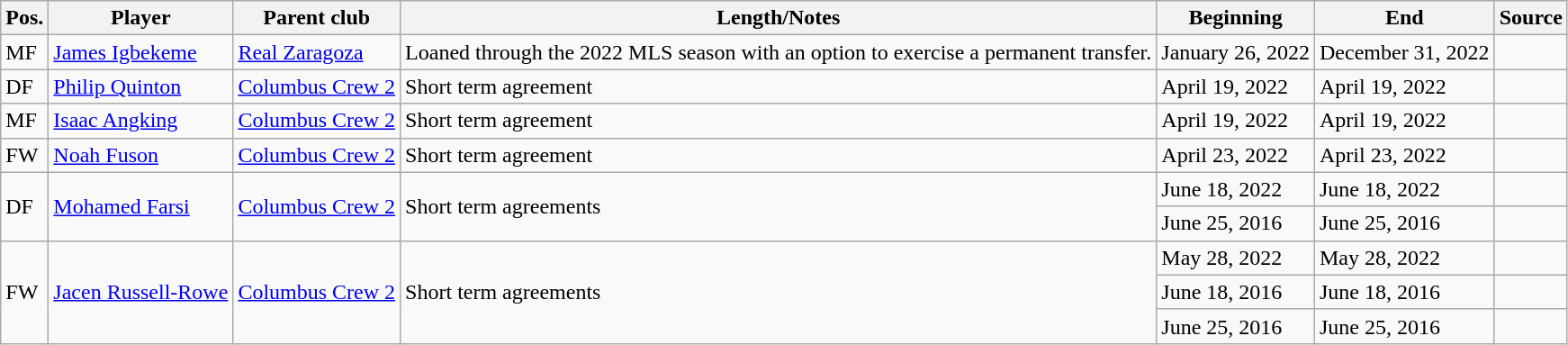<table class="wikitable sortable" style="text-align: left">
<tr>
<th><strong>Pos.</strong></th>
<th><strong>Player</strong></th>
<th><strong>Parent club</strong></th>
<th><strong>Length/Notes</strong></th>
<th><strong>Beginning</strong></th>
<th><strong>End</strong></th>
<th><strong>Source</strong></th>
</tr>
<tr>
<td>MF</td>
<td> <a href='#'>James Igbekeme</a></td>
<td> <a href='#'>Real Zaragoza</a></td>
<td>Loaned through the 2022 MLS season with an option to exercise a permanent transfer.</td>
<td>January 26, 2022</td>
<td>December 31, 2022</td>
<td align=center></td>
</tr>
<tr>
<td>DF</td>
<td> <a href='#'>Philip Quinton</a></td>
<td> <a href='#'>Columbus Crew 2</a></td>
<td>Short term agreement</td>
<td>April 19, 2022</td>
<td>April 19, 2022</td>
<td align=center></td>
</tr>
<tr>
<td>MF</td>
<td> <a href='#'>Isaac Angking</a></td>
<td> <a href='#'>Columbus Crew 2</a></td>
<td>Short term agreement</td>
<td>April 19, 2022</td>
<td>April 19, 2022</td>
<td align=center></td>
</tr>
<tr>
<td>FW</td>
<td> <a href='#'>Noah Fuson</a></td>
<td> <a href='#'>Columbus Crew 2</a></td>
<td>Short term agreement</td>
<td>April 23, 2022</td>
<td>April 23, 2022</td>
<td align=center></td>
</tr>
<tr>
<td rowspan=2>DF</td>
<td rowspan=2> <a href='#'>Mohamed Farsi</a></td>
<td rowspan=2> <a href='#'>Columbus Crew 2</a></td>
<td rowspan=2>Short term agreements</td>
<td>June 18, 2022</td>
<td>June 18, 2022</td>
<td align=center></td>
</tr>
<tr>
<td>June 25, 2016</td>
<td>June 25, 2016</td>
<td align=center></td>
</tr>
<tr>
<td rowspan=3>FW</td>
<td rowspan=3> <a href='#'>Jacen Russell-Rowe</a></td>
<td rowspan=3> <a href='#'>Columbus Crew 2</a></td>
<td rowspan=3>Short term agreements</td>
<td>May 28, 2022</td>
<td>May 28, 2022</td>
<td align=center></td>
</tr>
<tr>
<td>June 18, 2016</td>
<td>June 18, 2016</td>
<td align=center></td>
</tr>
<tr>
<td>June 25, 2016</td>
<td>June 25, 2016</td>
<td align=center></td>
</tr>
</table>
